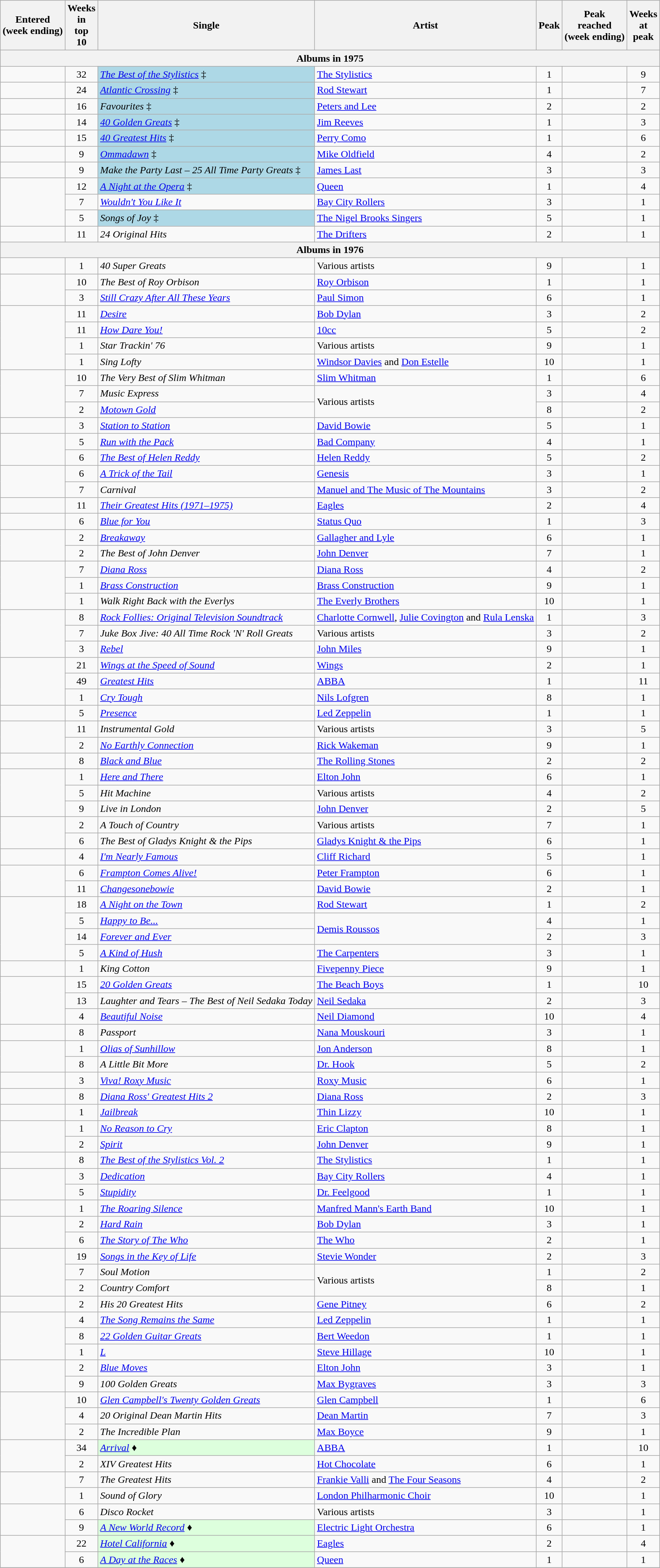<table class="wikitable sortable" style="text-align:center;">
<tr>
<th>Entered <br>(week ending)</th>
<th data-sort-type="number">Weeks<br>in<br>top<br>10</th>
<th>Single</th>
<th>Artist</th>
<th data-sort-type="number">Peak</th>
<th>Peak<br>reached <br>(week ending)</th>
<th data-sort-type="number">Weeks<br>at<br>peak</th>
</tr>
<tr>
<th colspan="7">Albums in 1975</th>
</tr>
<tr>
<td></td>
<td>32</td>
<td align="left" bgcolor=lightblue><em><a href='#'>The Best of the Stylistics</a></em> ‡</td>
<td align="left"><a href='#'>The Stylistics</a></td>
<td>1</td>
<td></td>
<td>9</td>
</tr>
<tr>
<td></td>
<td>24</td>
<td align="left" bgcolor=lightblue><em><a href='#'>Atlantic Crossing</a></em> ‡</td>
<td align="left"><a href='#'>Rod Stewart</a></td>
<td>1</td>
<td></td>
<td>7</td>
</tr>
<tr>
<td></td>
<td>16</td>
<td align="left" bgcolor=lightblue><em>Favourites</em> ‡</td>
<td align="left"><a href='#'>Peters and Lee</a></td>
<td>2</td>
<td></td>
<td>2</td>
</tr>
<tr>
<td></td>
<td>14</td>
<td align="left" bgcolor=lightblue><em><a href='#'>40 Golden Greats</a></em> ‡</td>
<td align="left"><a href='#'>Jim Reeves</a></td>
<td>1</td>
<td></td>
<td>3</td>
</tr>
<tr>
<td></td>
<td>15</td>
<td align="left" bgcolor=lightblue><em><a href='#'>40 Greatest Hits</a></em> ‡</td>
<td align="left"><a href='#'>Perry Como</a></td>
<td>1</td>
<td></td>
<td>6</td>
</tr>
<tr>
<td></td>
<td>9</td>
<td align="left" bgcolor=lightblue><em><a href='#'>Ommadawn</a></em> ‡</td>
<td align="left"><a href='#'>Mike Oldfield</a></td>
<td>4</td>
<td></td>
<td>2</td>
</tr>
<tr>
<td></td>
<td>9</td>
<td align="left" bgcolor=lightblue><em>Make the Party Last – 25 All Time Party Greats</em> ‡</td>
<td align="left"><a href='#'>James Last</a></td>
<td>3</td>
<td></td>
<td>3</td>
</tr>
<tr>
<td rowspan="3"></td>
<td>12</td>
<td align="left" bgcolor=lightblue><em><a href='#'>A Night at the Opera</a></em> ‡</td>
<td align="left"><a href='#'>Queen</a></td>
<td>1</td>
<td></td>
<td>4</td>
</tr>
<tr>
<td>7</td>
<td align="left"><em><a href='#'>Wouldn't You Like It</a></em></td>
<td align="left"><a href='#'>Bay City Rollers</a></td>
<td>3</td>
<td></td>
<td>1</td>
</tr>
<tr>
<td>5</td>
<td align="left" bgcolor=lightblue><em>Songs of Joy</em> ‡</td>
<td align="left"><a href='#'>The Nigel Brooks Singers</a></td>
<td>5</td>
<td></td>
<td>1</td>
</tr>
<tr>
<td></td>
<td>11</td>
<td align="left"><em>24 Original Hits</em></td>
<td align="left"><a href='#'>The Drifters</a></td>
<td>2</td>
<td></td>
<td>1</td>
</tr>
<tr>
<th colspan="7">Albums in 1976</th>
</tr>
<tr>
<td></td>
<td>1</td>
<td align="left"><em>40 Super Greats</em></td>
<td align="left">Various artists</td>
<td>9</td>
<td></td>
<td>1</td>
</tr>
<tr>
<td rowspan="2"></td>
<td>10</td>
<td align="left"><em>The Best of Roy Orbison</em></td>
<td align="left"><a href='#'>Roy Orbison</a></td>
<td>1</td>
<td></td>
<td>1</td>
</tr>
<tr>
<td>3</td>
<td align="left"><em><a href='#'>Still Crazy After All These Years</a></em></td>
<td align="left"><a href='#'>Paul Simon</a></td>
<td>6</td>
<td></td>
<td>1</td>
</tr>
<tr>
<td rowspan="4"></td>
<td>11</td>
<td align="left"><em><a href='#'>Desire</a></em></td>
<td align="left"><a href='#'>Bob Dylan</a></td>
<td>3</td>
<td></td>
<td>2</td>
</tr>
<tr>
<td>11</td>
<td align="left"><em><a href='#'>How Dare You!</a></em></td>
<td align="left"><a href='#'>10cc</a></td>
<td>5</td>
<td></td>
<td>2</td>
</tr>
<tr>
<td>1</td>
<td align="left"><em>Star Trackin' 76</em></td>
<td align="left">Various artists</td>
<td>9</td>
<td></td>
<td>1</td>
</tr>
<tr>
<td>1</td>
<td align="left"><em>Sing Lofty</em></td>
<td align="left"><a href='#'>Windsor Davies</a> and <a href='#'>Don Estelle</a></td>
<td>10</td>
<td></td>
<td>1</td>
</tr>
<tr>
<td rowspan="3"></td>
<td>10</td>
<td align="left"><em>The Very Best of Slim Whitman</em></td>
<td align="left"><a href='#'>Slim Whitman</a></td>
<td>1</td>
<td></td>
<td>6</td>
</tr>
<tr>
<td>7</td>
<td align="left"><em>Music Express</em></td>
<td align="left" rowspan="2">Various artists</td>
<td>3</td>
<td></td>
<td>4</td>
</tr>
<tr>
<td>2</td>
<td align="left"><em><a href='#'>Motown Gold</a></em></td>
<td>8</td>
<td></td>
<td>2</td>
</tr>
<tr>
<td></td>
<td>3</td>
<td align="left"><em><a href='#'>Station to Station</a></em></td>
<td align="left"><a href='#'>David Bowie</a></td>
<td>5</td>
<td></td>
<td>1</td>
</tr>
<tr>
<td rowspan="2"></td>
<td>5</td>
<td align="left"><em><a href='#'>Run with the Pack</a></em></td>
<td align="left"><a href='#'>Bad Company</a></td>
<td>4</td>
<td></td>
<td>1</td>
</tr>
<tr>
<td>6</td>
<td align="left"><em><a href='#'>The Best of Helen Reddy</a></em></td>
<td align="left"><a href='#'>Helen Reddy</a></td>
<td>5</td>
<td></td>
<td>2</td>
</tr>
<tr>
<td rowspan="2"></td>
<td>6</td>
<td align="left"><em><a href='#'>A Trick of the Tail</a></em></td>
<td align="left"><a href='#'>Genesis</a></td>
<td>3</td>
<td></td>
<td>1</td>
</tr>
<tr>
<td>7</td>
<td align="left"><em>Carnival</em></td>
<td align="left"><a href='#'>Manuel and The Music of The Mountains</a></td>
<td>3</td>
<td></td>
<td>2</td>
</tr>
<tr>
<td></td>
<td>11</td>
<td align="left"><em><a href='#'>Their Greatest Hits (1971–1975)</a></em></td>
<td align="left"><a href='#'>Eagles</a></td>
<td>2</td>
<td></td>
<td>4</td>
</tr>
<tr>
<td></td>
<td>6</td>
<td align="left"><em><a href='#'>Blue for You</a></em></td>
<td align="left"><a href='#'>Status Quo</a></td>
<td>1</td>
<td></td>
<td>3</td>
</tr>
<tr>
<td rowspan="2"></td>
<td>2</td>
<td align="left"><em><a href='#'>Breakaway</a></em></td>
<td align="left"><a href='#'>Gallagher and Lyle</a></td>
<td>6</td>
<td></td>
<td>1</td>
</tr>
<tr>
<td>2</td>
<td align="left"><em>The Best of John Denver</em></td>
<td align="left"><a href='#'>John Denver</a></td>
<td>7</td>
<td></td>
<td>1</td>
</tr>
<tr>
<td rowspan="3"></td>
<td>7</td>
<td align="left"><em><a href='#'>Diana Ross</a></em></td>
<td align="left"><a href='#'>Diana Ross</a></td>
<td>4</td>
<td></td>
<td>2</td>
</tr>
<tr>
<td>1</td>
<td align="left"><em><a href='#'>Brass Construction</a></em></td>
<td align="left"><a href='#'>Brass Construction</a></td>
<td>9</td>
<td></td>
<td>1</td>
</tr>
<tr>
<td>1</td>
<td align="left"><em>Walk Right Back with the Everlys</em></td>
<td align="left"><a href='#'>The Everly Brothers</a></td>
<td>10</td>
<td></td>
<td>1</td>
</tr>
<tr>
<td rowspan="3"></td>
<td>8</td>
<td align="left"><em><a href='#'>Rock Follies: Original Television Soundtrack</a></em></td>
<td align="left"><a href='#'>Charlotte Cornwell</a>, <a href='#'>Julie Covington</a> and <a href='#'>Rula Lenska</a></td>
<td>1</td>
<td></td>
<td>3</td>
</tr>
<tr>
<td>7</td>
<td align="left"><em>Juke Box Jive: 40 All Time Rock 'N' Roll Greats</em></td>
<td align="left">Various artists</td>
<td>3</td>
<td></td>
<td>2</td>
</tr>
<tr>
<td>3</td>
<td align="left"><em><a href='#'>Rebel</a></em></td>
<td align="left"><a href='#'>John Miles</a></td>
<td>9</td>
<td></td>
<td>1</td>
</tr>
<tr>
<td rowspan="3"></td>
<td>21</td>
<td align="left"><em><a href='#'>Wings at the Speed of Sound</a></em></td>
<td align="left"><a href='#'>Wings</a></td>
<td>2</td>
<td></td>
<td>1</td>
</tr>
<tr>
<td>49</td>
<td align="left"><em><a href='#'>Greatest Hits</a></em></td>
<td align="left"><a href='#'>ABBA</a></td>
<td>1</td>
<td></td>
<td>11</td>
</tr>
<tr>
<td>1</td>
<td align="left"><em><a href='#'>Cry Tough</a></em></td>
<td align="left"><a href='#'>Nils Lofgren</a></td>
<td>8</td>
<td></td>
<td>1</td>
</tr>
<tr>
<td></td>
<td>5</td>
<td align="left"><em><a href='#'>Presence</a></em></td>
<td align="left"><a href='#'>Led Zeppelin</a></td>
<td>1</td>
<td></td>
<td>1</td>
</tr>
<tr>
<td rowspan="2"></td>
<td>11</td>
<td align="left"><em>Instrumental Gold</em></td>
<td align="left">Various artists</td>
<td>3</td>
<td></td>
<td>5</td>
</tr>
<tr>
<td>2</td>
<td align="left"><em><a href='#'>No Earthly Connection</a></em></td>
<td align="left"><a href='#'>Rick Wakeman</a></td>
<td>9</td>
<td></td>
<td>1</td>
</tr>
<tr>
<td></td>
<td>8</td>
<td align="left"><em><a href='#'>Black and Blue</a></em></td>
<td align="left"><a href='#'>The Rolling Stones</a></td>
<td>2</td>
<td></td>
<td>2</td>
</tr>
<tr>
<td rowspan="3"></td>
<td>1</td>
<td align="left"><em><a href='#'>Here and There</a></em></td>
<td align="left"><a href='#'>Elton John</a></td>
<td>6</td>
<td></td>
<td>1</td>
</tr>
<tr>
<td>5</td>
<td align="left"><em>Hit Machine</em></td>
<td align="left">Various artists</td>
<td>4</td>
<td></td>
<td>2</td>
</tr>
<tr>
<td>9</td>
<td align="left"><em>Live in London</em></td>
<td align="left"><a href='#'>John Denver</a></td>
<td>2</td>
<td></td>
<td>5</td>
</tr>
<tr>
<td rowspan="2"></td>
<td>2</td>
<td align="left"><em>A Touch of Country</em></td>
<td align="left">Various artists</td>
<td>7</td>
<td></td>
<td>1</td>
</tr>
<tr>
<td>6</td>
<td align="left"><em>The Best of Gladys Knight & the Pips</em></td>
<td align="left"><a href='#'>Gladys Knight & the Pips</a></td>
<td>6</td>
<td></td>
<td>1</td>
</tr>
<tr>
<td></td>
<td>4</td>
<td align="left"><em><a href='#'>I'm Nearly Famous</a></em></td>
<td align="left"><a href='#'>Cliff Richard</a></td>
<td>5</td>
<td></td>
<td>1</td>
</tr>
<tr>
<td rowspan="2"></td>
<td>6</td>
<td align="left"><em><a href='#'>Frampton Comes Alive!</a></em></td>
<td align="left"><a href='#'>Peter Frampton</a></td>
<td>6</td>
<td></td>
<td>1</td>
</tr>
<tr>
<td>11</td>
<td align="left"><em><a href='#'>Changesonebowie</a></em></td>
<td align="left"><a href='#'>David Bowie</a></td>
<td>2</td>
<td></td>
<td>1</td>
</tr>
<tr>
<td rowspan="4"></td>
<td>18</td>
<td align="left"><em><a href='#'>A Night on the Town</a></em></td>
<td align="left"><a href='#'>Rod Stewart</a></td>
<td>1</td>
<td></td>
<td>2</td>
</tr>
<tr>
<td>5</td>
<td align="left"><em><a href='#'>Happy to Be...</a></em></td>
<td align="left" rowspan="2"><a href='#'>Demis Roussos</a></td>
<td>4</td>
<td></td>
<td>1</td>
</tr>
<tr>
<td>14</td>
<td align="left"><em><a href='#'>Forever and Ever</a></em></td>
<td>2</td>
<td></td>
<td>3</td>
</tr>
<tr>
<td>5</td>
<td align="left"><em><a href='#'>A Kind of Hush</a></em></td>
<td align="left"><a href='#'>The Carpenters</a></td>
<td>3</td>
<td></td>
<td>1</td>
</tr>
<tr>
<td></td>
<td>1</td>
<td align="left"><em>King Cotton</em></td>
<td align="left"><a href='#'>Fivepenny Piece</a></td>
<td>9</td>
<td></td>
<td>1</td>
</tr>
<tr>
<td rowspan="3"></td>
<td>15</td>
<td align="left"><em><a href='#'>20 Golden Greats</a></em></td>
<td align="left"><a href='#'>The Beach Boys</a></td>
<td>1</td>
<td></td>
<td>10</td>
</tr>
<tr>
<td>13</td>
<td align="left"><em>Laughter and Tears – The Best of Neil Sedaka Today</em></td>
<td align="left"><a href='#'>Neil Sedaka</a></td>
<td>2</td>
<td></td>
<td>3</td>
</tr>
<tr>
<td>4</td>
<td align="left"><em><a href='#'>Beautiful Noise</a></em></td>
<td align="left"><a href='#'>Neil Diamond</a></td>
<td>10</td>
<td></td>
<td>4</td>
</tr>
<tr>
<td></td>
<td>8</td>
<td align="left"><em>Passport</em></td>
<td align="left"><a href='#'>Nana Mouskouri</a></td>
<td>3</td>
<td></td>
<td>1</td>
</tr>
<tr>
<td rowspan="2"></td>
<td>1</td>
<td align="left"><em><a href='#'>Olias of Sunhillow</a></em></td>
<td align="left"><a href='#'>Jon Anderson</a></td>
<td>8</td>
<td></td>
<td>1</td>
</tr>
<tr>
<td>8</td>
<td align="left"><em>A Little Bit More</em></td>
<td align="left"><a href='#'>Dr. Hook</a></td>
<td>5</td>
<td></td>
<td>2</td>
</tr>
<tr>
<td></td>
<td>3</td>
<td align="left"><em><a href='#'>Viva! Roxy Music</a></em></td>
<td align="left"><a href='#'>Roxy Music</a></td>
<td>6</td>
<td></td>
<td>1</td>
</tr>
<tr>
<td></td>
<td>8</td>
<td align="left"><em><a href='#'>Diana Ross' Greatest Hits 2</a></em></td>
<td align="left"><a href='#'>Diana Ross</a></td>
<td>2</td>
<td></td>
<td>3</td>
</tr>
<tr>
<td></td>
<td>1</td>
<td align="left"><em><a href='#'>Jailbreak</a></em></td>
<td align="left"><a href='#'>Thin Lizzy</a></td>
<td>10</td>
<td></td>
<td>1</td>
</tr>
<tr>
<td rowspan="2"></td>
<td>1</td>
<td align="left"><em><a href='#'>No Reason to Cry</a></em></td>
<td align="left"><a href='#'>Eric Clapton</a></td>
<td>8</td>
<td></td>
<td>1</td>
</tr>
<tr>
<td>2</td>
<td align="left"><em><a href='#'>Spirit</a></em></td>
<td align="left"><a href='#'>John Denver</a></td>
<td>9</td>
<td></td>
<td>1</td>
</tr>
<tr>
<td></td>
<td>8</td>
<td align="left"><em><a href='#'>The Best of the Stylistics Vol. 2</a></em></td>
<td align="left"><a href='#'>The Stylistics</a></td>
<td>1</td>
<td></td>
<td>1</td>
</tr>
<tr>
<td rowspan="2"></td>
<td>3</td>
<td align="left"><em><a href='#'>Dedication</a></em></td>
<td align="left"><a href='#'>Bay City Rollers</a></td>
<td>4</td>
<td></td>
<td>1</td>
</tr>
<tr>
<td>5</td>
<td align="left"><em><a href='#'>Stupidity</a></em></td>
<td align="left"><a href='#'>Dr. Feelgood</a></td>
<td>1</td>
<td></td>
<td>1</td>
</tr>
<tr>
<td></td>
<td>1</td>
<td align="left"><em><a href='#'>The Roaring Silence</a></em></td>
<td align="left"><a href='#'>Manfred Mann's Earth Band</a></td>
<td>10</td>
<td></td>
<td>1</td>
</tr>
<tr>
<td rowspan="2"></td>
<td>2</td>
<td align="left"><em><a href='#'>Hard Rain</a></em></td>
<td align="left"><a href='#'>Bob Dylan</a></td>
<td>3</td>
<td></td>
<td>1</td>
</tr>
<tr>
<td>6</td>
<td align="left"><em><a href='#'>The Story of The Who</a></em></td>
<td align="left"><a href='#'>The Who</a></td>
<td>2</td>
<td></td>
<td>1</td>
</tr>
<tr>
<td rowspan="3"></td>
<td>19</td>
<td align="left"><em><a href='#'>Songs in the Key of Life</a></em></td>
<td align="left"><a href='#'>Stevie Wonder</a></td>
<td>2</td>
<td></td>
<td>3</td>
</tr>
<tr>
<td>7</td>
<td align="left"><em>Soul Motion</em></td>
<td align="left" rowspan="2">Various artists</td>
<td>1</td>
<td></td>
<td>2</td>
</tr>
<tr>
<td>2</td>
<td align="left"><em>Country Comfort</em></td>
<td>8</td>
<td></td>
<td>1</td>
</tr>
<tr>
<td></td>
<td>2</td>
<td align="left"><em>His 20 Greatest Hits</em></td>
<td align="left"><a href='#'>Gene Pitney</a></td>
<td>6</td>
<td></td>
<td>2</td>
</tr>
<tr>
<td rowspan="3"></td>
<td>4</td>
<td align="left"><em><a href='#'>The Song Remains the Same</a></em></td>
<td align="left"><a href='#'>Led Zeppelin</a></td>
<td>1</td>
<td></td>
<td>1</td>
</tr>
<tr>
<td>8</td>
<td align="left"><em><a href='#'>22 Golden Guitar Greats</a></em></td>
<td align="left"><a href='#'>Bert Weedon</a></td>
<td>1</td>
<td></td>
<td>1</td>
</tr>
<tr>
<td>1</td>
<td align="left"><em><a href='#'>L</a></em></td>
<td align="left"><a href='#'>Steve Hillage</a></td>
<td>10</td>
<td></td>
<td>1</td>
</tr>
<tr>
<td rowspan="2"></td>
<td>2</td>
<td align="left"><em><a href='#'>Blue Moves</a></em></td>
<td align="left"><a href='#'>Elton John</a></td>
<td>3</td>
<td></td>
<td>1</td>
</tr>
<tr>
<td>9</td>
<td align="left"><em>100 Golden Greats</em></td>
<td align="left"><a href='#'>Max Bygraves</a></td>
<td>3</td>
<td></td>
<td>3</td>
</tr>
<tr>
<td rowspan="3"></td>
<td>10</td>
<td align="left"><em><a href='#'>Glen Campbell's Twenty Golden Greats</a></em></td>
<td align="left"><a href='#'>Glen Campbell</a></td>
<td>1</td>
<td></td>
<td>6</td>
</tr>
<tr>
<td>4</td>
<td align="left"><em>20 Original Dean Martin Hits</em></td>
<td align="left"><a href='#'>Dean Martin</a></td>
<td>7</td>
<td></td>
<td>3</td>
</tr>
<tr>
<td>2</td>
<td align="left"><em>The Incredible Plan</em></td>
<td align="left"><a href='#'>Max Boyce</a></td>
<td>9</td>
<td></td>
<td>1</td>
</tr>
<tr>
<td rowspan="2"></td>
<td>34</td>
<td align="left" bgcolor=#DDFFDD><em><a href='#'>Arrival</a></em> ♦</td>
<td align="left"><a href='#'>ABBA</a></td>
<td>1</td>
<td></td>
<td>10</td>
</tr>
<tr>
<td>2</td>
<td align="left"><em>XIV Greatest Hits</em></td>
<td align="left"><a href='#'>Hot Chocolate</a></td>
<td>6</td>
<td></td>
<td>1</td>
</tr>
<tr>
<td rowspan="2"></td>
<td>7</td>
<td align="left"><em>The Greatest Hits</em></td>
<td align="left"><a href='#'>Frankie Valli</a> and <a href='#'>The Four Seasons</a></td>
<td>4</td>
<td></td>
<td>2</td>
</tr>
<tr>
<td>1</td>
<td align="left"><em>Sound of Glory</em></td>
<td align="left"><a href='#'>London Philharmonic Choir</a></td>
<td>10</td>
<td></td>
<td>1</td>
</tr>
<tr>
<td rowspan="2"></td>
<td>6</td>
<td align="left"><em>Disco Rocket</em></td>
<td align="left">Various artists</td>
<td>3</td>
<td></td>
<td>1</td>
</tr>
<tr>
<td>9</td>
<td align="left" bgcolor=#DDFFDD><em><a href='#'>A New World Record</a></em> ♦</td>
<td align="left"><a href='#'>Electric Light Orchestra</a></td>
<td>6</td>
<td></td>
<td>1</td>
</tr>
<tr>
<td rowspan="2"></td>
<td>22</td>
<td align="left" bgcolor=#DDFFDD><em><a href='#'>Hotel California</a></em> ♦</td>
<td align="left"><a href='#'>Eagles</a></td>
<td>2</td>
<td></td>
<td>4</td>
</tr>
<tr>
<td>6</td>
<td align="left" bgcolor=#DDFFDD><em><a href='#'>A Day at the Races</a></em> ♦</td>
<td align="left"><a href='#'>Queen</a></td>
<td>1</td>
<td></td>
<td>1</td>
</tr>
<tr>
</tr>
</table>
